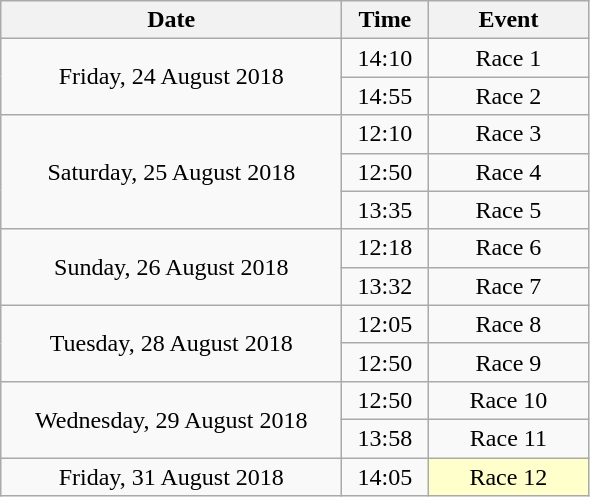<table class = "wikitable" style="text-align:center;">
<tr>
<th width=220>Date</th>
<th width=50>Time</th>
<th width=100>Event</th>
</tr>
<tr>
<td rowspan=2>Friday, 24 August 2018</td>
<td>14:10</td>
<td>Race 1</td>
</tr>
<tr>
<td>14:55</td>
<td>Race 2</td>
</tr>
<tr>
<td rowspan=3>Saturday, 25 August 2018</td>
<td>12:10</td>
<td>Race 3</td>
</tr>
<tr>
<td>12:50</td>
<td>Race 4</td>
</tr>
<tr>
<td>13:35</td>
<td>Race 5</td>
</tr>
<tr>
<td rowspan=2>Sunday, 26 August 2018</td>
<td>12:18</td>
<td>Race 6</td>
</tr>
<tr>
<td>13:32</td>
<td>Race 7</td>
</tr>
<tr>
<td rowspan=2>Tuesday, 28 August 2018</td>
<td>12:05</td>
<td>Race 8</td>
</tr>
<tr>
<td>12:50</td>
<td>Race 9</td>
</tr>
<tr>
<td rowspan=2>Wednesday, 29 August 2018</td>
<td>12:50</td>
<td>Race 10</td>
</tr>
<tr>
<td>13:58</td>
<td>Race 11</td>
</tr>
<tr>
<td>Friday, 31 August 2018</td>
<td>14:05</td>
<td bgcolor=ffffcc>Race 12</td>
</tr>
</table>
